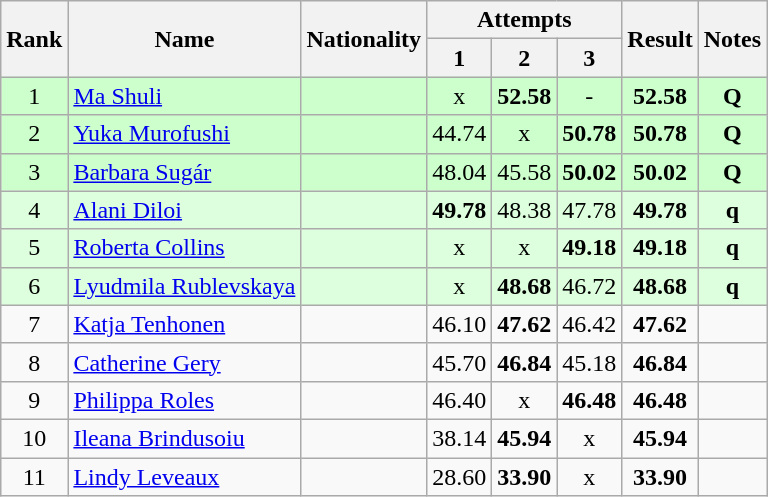<table class="wikitable sortable" style="text-align:center">
<tr>
<th rowspan=2>Rank</th>
<th rowspan=2>Name</th>
<th rowspan=2>Nationality</th>
<th colspan=3>Attempts</th>
<th rowspan=2>Result</th>
<th rowspan=2>Notes</th>
</tr>
<tr>
<th>1</th>
<th>2</th>
<th>3</th>
</tr>
<tr bgcolor=ccffcc>
<td>1</td>
<td align=left><a href='#'>Ma Shuli</a></td>
<td align=left></td>
<td>x</td>
<td><strong>52.58</strong></td>
<td>-</td>
<td><strong>52.58</strong></td>
<td><strong>Q</strong></td>
</tr>
<tr bgcolor=ccffcc>
<td>2</td>
<td align=left><a href='#'>Yuka Murofushi</a></td>
<td align=left></td>
<td>44.74</td>
<td>x</td>
<td><strong>50.78</strong></td>
<td><strong>50.78</strong></td>
<td><strong>Q</strong></td>
</tr>
<tr bgcolor=ccffcc>
<td>3</td>
<td align=left><a href='#'>Barbara Sugár</a></td>
<td align=left></td>
<td>48.04</td>
<td>45.58</td>
<td><strong>50.02</strong></td>
<td><strong>50.02</strong></td>
<td><strong>Q</strong></td>
</tr>
<tr bgcolor=ddffdd>
<td>4</td>
<td align=left><a href='#'>Alani Diloi</a></td>
<td align=left></td>
<td><strong>49.78</strong></td>
<td>48.38</td>
<td>47.78</td>
<td><strong>49.78</strong></td>
<td><strong>q</strong></td>
</tr>
<tr bgcolor=ddffdd>
<td>5</td>
<td align=left><a href='#'>Roberta Collins</a></td>
<td align=left></td>
<td>x</td>
<td>x</td>
<td><strong>49.18</strong></td>
<td><strong>49.18</strong></td>
<td><strong>q</strong></td>
</tr>
<tr bgcolor=ddffdd>
<td>6</td>
<td align=left><a href='#'>Lyudmila Rublevskaya</a></td>
<td align=left></td>
<td>x</td>
<td><strong>48.68</strong></td>
<td>46.72</td>
<td><strong>48.68</strong></td>
<td><strong>q</strong></td>
</tr>
<tr>
<td>7</td>
<td align=left><a href='#'>Katja Tenhonen</a></td>
<td align=left></td>
<td>46.10</td>
<td><strong>47.62</strong></td>
<td>46.42</td>
<td><strong>47.62</strong></td>
<td></td>
</tr>
<tr>
<td>8</td>
<td align=left><a href='#'>Catherine Gery</a></td>
<td align=left></td>
<td>45.70</td>
<td><strong>46.84</strong></td>
<td>45.18</td>
<td><strong>46.84</strong></td>
<td></td>
</tr>
<tr>
<td>9</td>
<td align=left><a href='#'>Philippa Roles</a></td>
<td align=left></td>
<td>46.40</td>
<td>x</td>
<td><strong>46.48</strong></td>
<td><strong>46.48</strong></td>
<td></td>
</tr>
<tr>
<td>10</td>
<td align=left><a href='#'>Ileana Brindusoiu</a></td>
<td align=left></td>
<td>38.14</td>
<td><strong>45.94</strong></td>
<td>x</td>
<td><strong>45.94</strong></td>
<td></td>
</tr>
<tr>
<td>11</td>
<td align=left><a href='#'>Lindy Leveaux</a></td>
<td align=left></td>
<td>28.60</td>
<td><strong>33.90</strong></td>
<td>x</td>
<td><strong>33.90</strong></td>
<td></td>
</tr>
</table>
